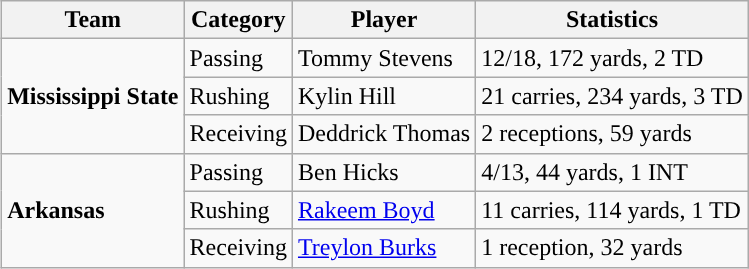<table class="wikitable" style="float: right;">
<tr>
<th>Team</th>
<th>Category</th>
<th>Player</th>
<th>Statistics</th>
</tr>
<tr>
<td rowspan=3><strong>Mississippi State</strong></td>
<td>Passing</td>
<td>Tommy Stevens</td>
<td>12/18, 172 yards, 2 TD</td>
</tr>
<tr>
<td>Rushing</td>
<td>Kylin Hill</td>
<td>21 carries, 234 yards, 3 TD</td>
</tr>
<tr>
<td>Receiving</td>
<td>Deddrick Thomas</td>
<td>2 receptions, 59 yards</td>
</tr>
<tr>
<td rowspan=3><strong>Arkansas</strong></td>
<td>Passing</td>
<td>Ben Hicks</td>
<td>4/13, 44 yards, 1 INT</td>
</tr>
<tr>
<td>Rushing</td>
<td><a href='#'>Rakeem Boyd</a></td>
<td>11 carries, 114 yards, 1 TD</td>
</tr>
<tr>
<td>Receiving</td>
<td><a href='#'>Treylon Burks</a></td>
<td>1 reception, 32 yards</td>
</tr>
</table>
